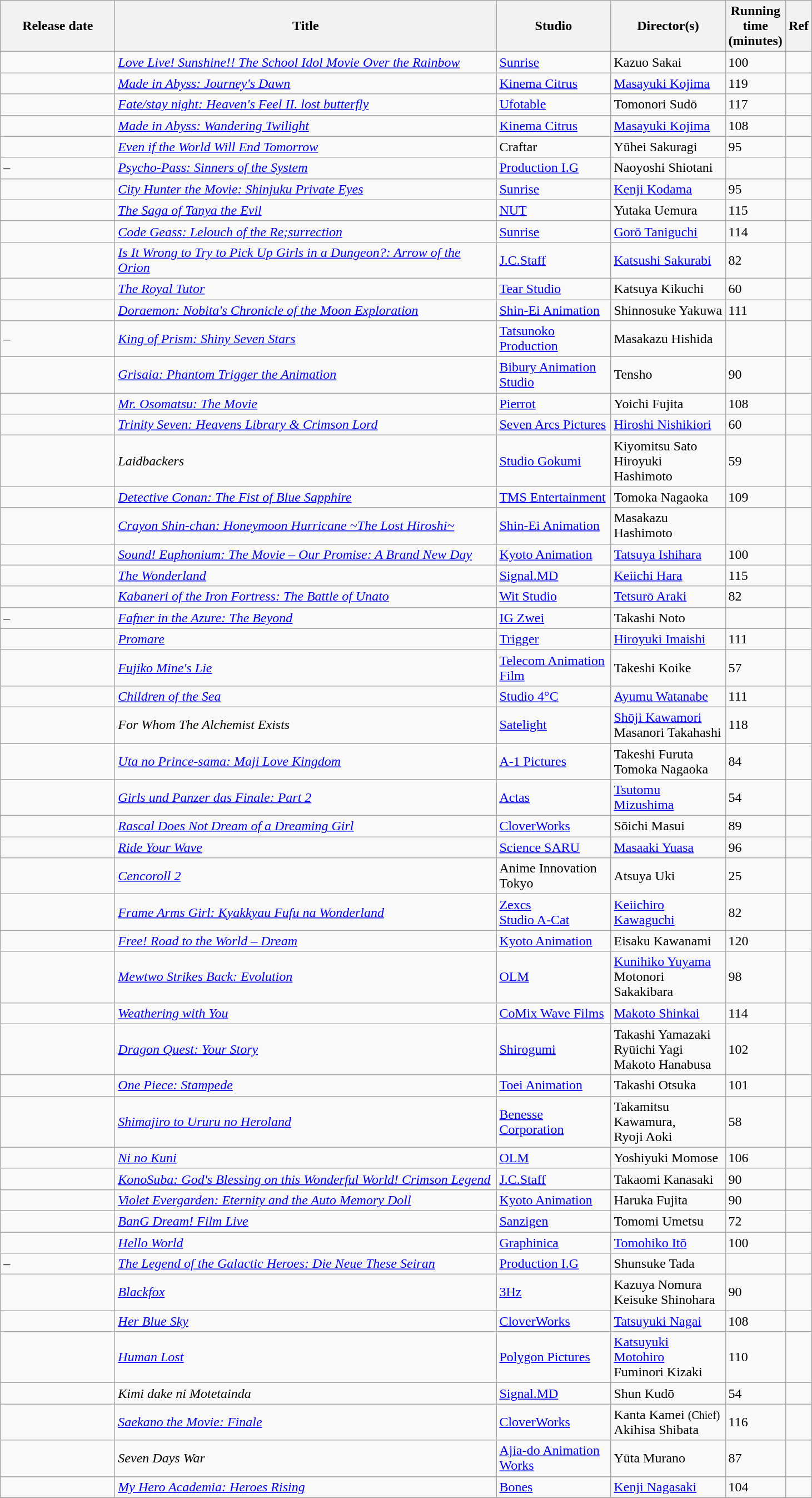<table class="wikitable sortable" border="1">
<tr>
<th data-sort-type="text" width="130px">Release date</th>
<th width="450px">Title</th>
<th data-sort-type="text" width="130px">Studio</th>
<th data-sort-type="text" width="130px">Director(s)</th>
<th width="10px">Running time (minutes)</th>
<th class="unsortable" width="5px">Ref</th>
</tr>
<tr>
<td></td>
<td><em><a href='#'>Love Live! Sunshine!! The School Idol Movie Over the Rainbow</a></em></td>
<td><a href='#'>Sunrise</a></td>
<td>Kazuo Sakai</td>
<td>100</td>
<td></td>
</tr>
<tr>
<td></td>
<td><em><a href='#'>Made in Abyss: Journey's Dawn</a></em></td>
<td><a href='#'>Kinema Citrus</a></td>
<td><a href='#'>Masayuki Kojima</a></td>
<td>119</td>
<td></td>
</tr>
<tr>
<td></td>
<td><em><a href='#'>Fate/stay night: Heaven's Feel II. lost butterfly</a></em></td>
<td><a href='#'>Ufotable</a></td>
<td>Tomonori Sudō</td>
<td>117</td>
<td></td>
</tr>
<tr>
<td></td>
<td><em><a href='#'>Made in Abyss: Wandering Twilight</a></em></td>
<td><a href='#'>Kinema Citrus</a></td>
<td><a href='#'>Masayuki Kojima</a></td>
<td>108</td>
<td></td>
</tr>
<tr>
<td></td>
<td><em><a href='#'>Even if the World Will End Tomorrow</a></em></td>
<td>Craftar</td>
<td>Yūhei Sakuragi</td>
<td>95</td>
<td></td>
</tr>
<tr>
<td> – </td>
<td><em><a href='#'>Psycho-Pass: Sinners of the System</a></em></td>
<td><a href='#'>Production I.G</a></td>
<td>Naoyoshi Shiotani</td>
<td></td>
<td></td>
</tr>
<tr>
<td></td>
<td><em><a href='#'>City Hunter the Movie: Shinjuku Private Eyes</a></em></td>
<td><a href='#'>Sunrise</a></td>
<td><a href='#'>Kenji Kodama</a></td>
<td>95</td>
<td></td>
</tr>
<tr>
<td></td>
<td><em><a href='#'>The Saga of Tanya the Evil</a></em></td>
<td><a href='#'>NUT</a></td>
<td>Yutaka Uemura</td>
<td>115</td>
<td></td>
</tr>
<tr>
<td></td>
<td><em><a href='#'>Code Geass: Lelouch of the Re;surrection</a></em></td>
<td><a href='#'>Sunrise</a></td>
<td><a href='#'>Gorō Taniguchi</a></td>
<td>114</td>
<td></td>
</tr>
<tr>
<td></td>
<td><em><a href='#'>Is It Wrong to Try to Pick Up Girls in a Dungeon?: Arrow of the Orion</a></em></td>
<td><a href='#'>J.C.Staff</a></td>
<td><a href='#'>Katsushi Sakurabi</a></td>
<td>82</td>
<td></td>
</tr>
<tr>
<td></td>
<td><em><a href='#'>The Royal Tutor</a></em></td>
<td><a href='#'>Tear Studio</a></td>
<td>Katsuya Kikuchi</td>
<td>60</td>
<td></td>
</tr>
<tr>
<td></td>
<td><em><a href='#'>Doraemon: Nobita's Chronicle of the Moon Exploration</a></em></td>
<td><a href='#'>Shin-Ei Animation</a></td>
<td>Shinnosuke Yakuwa</td>
<td>111</td>
<td></td>
</tr>
<tr>
<td> – </td>
<td><em><a href='#'>King of Prism: Shiny Seven Stars</a></em></td>
<td><a href='#'>Tatsunoko Production</a></td>
<td>Masakazu Hishida</td>
<td></td>
<td></td>
</tr>
<tr>
<td></td>
<td><em><a href='#'>Grisaia: Phantom Trigger the Animation</a></em></td>
<td><a href='#'>Bibury Animation Studio</a></td>
<td>Tensho</td>
<td>90</td>
<td></td>
</tr>
<tr>
<td></td>
<td><em><a href='#'>Mr. Osomatsu: The Movie</a></em></td>
<td><a href='#'>Pierrot</a></td>
<td>Yoichi Fujita</td>
<td>108</td>
<td></td>
</tr>
<tr>
<td></td>
<td><em><a href='#'>Trinity Seven: Heavens Library & Crimson Lord</a></em></td>
<td><a href='#'>Seven Arcs Pictures</a></td>
<td><a href='#'>Hiroshi Nishikiori</a></td>
<td>60</td>
<td></td>
</tr>
<tr>
<td></td>
<td><em>Laidbackers</em></td>
<td><a href='#'>Studio Gokumi</a></td>
<td>Kiyomitsu Sato<br>Hiroyuki Hashimoto</td>
<td>59</td>
<td></td>
</tr>
<tr>
<td></td>
<td><em><a href='#'>Detective Conan: The Fist of Blue Sapphire</a></em></td>
<td><a href='#'>TMS Entertainment</a></td>
<td>Tomoka Nagaoka</td>
<td>109</td>
<td></td>
</tr>
<tr>
<td></td>
<td><em><a href='#'>Crayon Shin-chan: Honeymoon Hurricane ~The Lost Hiroshi~</a></em></td>
<td><a href='#'>Shin-Ei Animation</a></td>
<td>Masakazu Hashimoto</td>
<td></td>
<td></td>
</tr>
<tr>
<td></td>
<td><em><a href='#'>Sound! Euphonium: The Movie – Our Promise: A Brand New Day</a></em></td>
<td><a href='#'>Kyoto Animation</a></td>
<td><a href='#'>Tatsuya Ishihara</a></td>
<td>100</td>
<td></td>
</tr>
<tr>
<td></td>
<td><em><a href='#'>The Wonderland</a></em></td>
<td><a href='#'>Signal.MD</a></td>
<td><a href='#'>Keiichi Hara</a></td>
<td>115</td>
<td></td>
</tr>
<tr>
<td></td>
<td><em><a href='#'>Kabaneri of the Iron Fortress: The Battle of Unato</a></em></td>
<td><a href='#'>Wit Studio</a></td>
<td><a href='#'>Tetsurō Araki</a></td>
<td>82</td>
<td></td>
</tr>
<tr>
<td> – </td>
<td><em><a href='#'>Fafner in the Azure: The Beyond</a></em></td>
<td><a href='#'>IG Zwei</a></td>
<td>Takashi Noto</td>
<td></td>
<td></td>
</tr>
<tr>
<td></td>
<td><em><a href='#'>Promare</a></em></td>
<td><a href='#'>Trigger</a></td>
<td><a href='#'>Hiroyuki Imaishi</a></td>
<td>111</td>
<td></td>
</tr>
<tr>
<td></td>
<td><em><a href='#'>Fujiko Mine's Lie</a></em></td>
<td><a href='#'>Telecom Animation Film</a></td>
<td>Takeshi Koike</td>
<td>57</td>
<td></td>
</tr>
<tr>
<td></td>
<td><em><a href='#'>Children of the Sea</a></em></td>
<td><a href='#'>Studio 4°C</a></td>
<td><a href='#'>Ayumu Watanabe</a></td>
<td>111</td>
<td></td>
</tr>
<tr>
<td></td>
<td><em>For Whom The Alchemist Exists</em></td>
<td><a href='#'>Satelight</a></td>
<td><a href='#'>Shōji Kawamori</a><br>Masanori Takahashi</td>
<td>118</td>
<td></td>
</tr>
<tr>
<td></td>
<td><em><a href='#'>Uta no Prince-sama: Maji Love Kingdom</a></em></td>
<td><a href='#'>A-1 Pictures</a></td>
<td>Takeshi Furuta<br>Tomoka Nagaoka</td>
<td>84</td>
<td></td>
</tr>
<tr>
<td></td>
<td><em><a href='#'>Girls und Panzer das Finale: Part 2</a></em></td>
<td><a href='#'>Actas</a></td>
<td><a href='#'>Tsutomu Mizushima</a></td>
<td>54</td>
<td></td>
</tr>
<tr>
<td></td>
<td><em><a href='#'>Rascal Does Not Dream of a Dreaming Girl</a></em></td>
<td><a href='#'>CloverWorks</a></td>
<td>Sōichi Masui</td>
<td>89</td>
<td></td>
</tr>
<tr>
<td></td>
<td><em><a href='#'>Ride Your Wave</a></em></td>
<td><a href='#'>Science SARU</a></td>
<td><a href='#'>Masaaki Yuasa</a></td>
<td>96</td>
<td></td>
</tr>
<tr>
<td></td>
<td><em><a href='#'>Cencoroll 2</a></em></td>
<td>Anime Innovation Tokyo</td>
<td>Atsuya Uki</td>
<td>25</td>
<td></td>
</tr>
<tr>
<td></td>
<td><em><a href='#'>Frame Arms Girl: Kyakkyau Fufu na Wonderland</a></em></td>
<td><a href='#'>Zexcs</a><br><a href='#'>Studio A-Cat</a></td>
<td><a href='#'>Keiichiro Kawaguchi</a></td>
<td>82</td>
<td></td>
</tr>
<tr>
<td></td>
<td><em><a href='#'>Free! Road to the World – Dream</a></em></td>
<td><a href='#'>Kyoto Animation</a></td>
<td>Eisaku Kawanami</td>
<td>120</td>
<td></td>
</tr>
<tr>
<td></td>
<td><em><a href='#'>Mewtwo Strikes Back: Evolution</a></em></td>
<td><a href='#'>OLM</a></td>
<td><a href='#'>Kunihiko Yuyama</a><br>Motonori Sakakibara</td>
<td>98</td>
<td></td>
</tr>
<tr>
<td></td>
<td><em><a href='#'>Weathering with You</a></em></td>
<td><a href='#'>CoMix Wave Films</a></td>
<td><a href='#'>Makoto Shinkai</a></td>
<td>114</td>
<td></td>
</tr>
<tr>
<td></td>
<td><em><a href='#'>Dragon Quest: Your Story</a></em></td>
<td><a href='#'>Shirogumi</a></td>
<td>Takashi Yamazaki<br>Ryūichi Yagi<br>Makoto Hanabusa</td>
<td>102</td>
<td></td>
</tr>
<tr>
<td></td>
<td><em><a href='#'>One Piece: Stampede</a></em></td>
<td><a href='#'>Toei Animation</a></td>
<td>Takashi Otsuka</td>
<td>101</td>
<td></td>
</tr>
<tr>
<td></td>
<td><em><a href='#'>Shimajiro to Ururu no Heroland</a></em></td>
<td><a href='#'>Benesse Corporation</a></td>
<td>Takamitsu Kawamura,<br> Ryoji Aoki</td>
<td>58</td>
<td></td>
</tr>
<tr>
<td></td>
<td><em><a href='#'>Ni no Kuni</a></em></td>
<td><a href='#'>OLM</a></td>
<td>Yoshiyuki Momose</td>
<td>106</td>
<td></td>
</tr>
<tr>
<td></td>
<td><em><a href='#'>KonoSuba: God's Blessing on this Wonderful World! Crimson Legend</a></em></td>
<td><a href='#'>J.C.Staff</a></td>
<td>Takaomi Kanasaki</td>
<td>90</td>
<td></td>
</tr>
<tr>
<td></td>
<td><em><a href='#'>Violet Evergarden: Eternity and the Auto Memory Doll</a></em></td>
<td><a href='#'>Kyoto Animation</a></td>
<td>Haruka Fujita</td>
<td>90</td>
<td></td>
</tr>
<tr>
<td></td>
<td><em><a href='#'>BanG Dream! Film Live</a></em></td>
<td><a href='#'>Sanzigen</a></td>
<td>Tomomi Umetsu</td>
<td>72</td>
<td></td>
</tr>
<tr>
<td></td>
<td><em><a href='#'>Hello World</a></em></td>
<td><a href='#'>Graphinica</a></td>
<td><a href='#'>Tomohiko Itō</a></td>
<td>100</td>
<td></td>
</tr>
<tr>
<td> – </td>
<td><em><a href='#'>The Legend of the Galactic Heroes: Die Neue These Seiran</a></em></td>
<td><a href='#'>Production I.G</a></td>
<td>Shunsuke Tada</td>
<td></td>
<td></td>
</tr>
<tr>
<td></td>
<td><em><a href='#'>Blackfox</a></em></td>
<td><a href='#'>3Hz</a></td>
<td>Kazuya Nomura<br>Keisuke Shinohara</td>
<td>90</td>
<td></td>
</tr>
<tr>
<td></td>
<td><em><a href='#'>Her Blue Sky</a></em></td>
<td><a href='#'>CloverWorks</a></td>
<td><a href='#'>Tatsuyuki Nagai</a></td>
<td>108</td>
<td></td>
</tr>
<tr>
<td></td>
<td><em><a href='#'>Human Lost</a></em></td>
<td><a href='#'>Polygon Pictures</a></td>
<td><a href='#'>Katsuyuki Motohiro</a><br>Fuminori Kizaki</td>
<td>110</td>
<td></td>
</tr>
<tr>
<td></td>
<td><em>Kimi dake ni Motetainda</em></td>
<td><a href='#'>Signal.MD</a></td>
<td>Shun Kudō</td>
<td>54</td>
<td></td>
</tr>
<tr>
<td></td>
<td><em><a href='#'>Saekano the Movie: Finale</a></em></td>
<td><a href='#'>CloverWorks</a></td>
<td>Kanta Kamei <small>(Chief)</small><br>Akihisa Shibata</td>
<td>116</td>
<td></td>
</tr>
<tr>
<td></td>
<td><em>Seven Days War</em></td>
<td><a href='#'>Ajia-do Animation Works</a></td>
<td>Yūta Murano</td>
<td>87</td>
<td></td>
</tr>
<tr>
<td></td>
<td><em><a href='#'>My Hero Academia: Heroes Rising</a></em></td>
<td><a href='#'>Bones</a></td>
<td><a href='#'>Kenji Nagasaki</a></td>
<td>104</td>
<td></td>
</tr>
<tr>
</tr>
</table>
